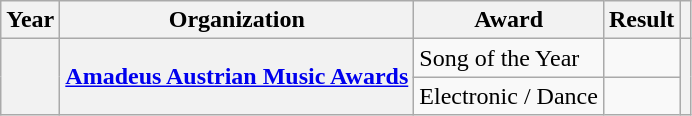<table class="wikitable plainrowheaders">
<tr>
<th scope="col" class="sortable">Year</th>
<th scope="col" class="sortable">Organization</th>
<th scope="col" class="sortable">Award</th>
<th scope="col" class="sortable">Result</th>
<th scope="col" class="unsortable"></th>
</tr>
<tr>
<th rowspan="2" scope="row"></th>
<th rowspan="2" scope="row"><a href='#'>Amadeus Austrian Music Awards</a></th>
<td>Song of the Year</td>
<td></td>
<th rowspan="2" scope="row"></th>
</tr>
<tr>
<td>Electronic / Dance</td>
<td></td>
</tr>
</table>
